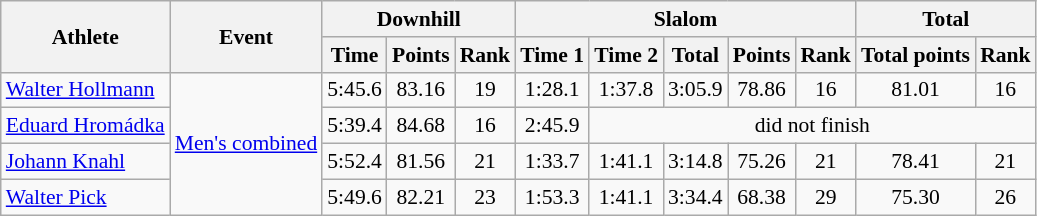<table class="wikitable" style="font-size:90%">
<tr>
<th rowspan="2">Athlete</th>
<th rowspan="2">Event</th>
<th colspan="3">Downhill</th>
<th colspan="5">Slalom</th>
<th colspan="2">Total</th>
</tr>
<tr>
<th>Time</th>
<th>Points</th>
<th>Rank</th>
<th>Time 1</th>
<th>Time 2</th>
<th>Total</th>
<th>Points</th>
<th>Rank</th>
<th>Total points</th>
<th>Rank</th>
</tr>
<tr align="center">
<td align="left"><a href='#'>Walter Hollmann</a></td>
<td align="left" rowspan=4><a href='#'>Men's combined</a></td>
<td>5:45.6</td>
<td>83.16</td>
<td>19</td>
<td>1:28.1</td>
<td>1:37.8</td>
<td>3:05.9</td>
<td>78.86</td>
<td>16</td>
<td>81.01</td>
<td>16</td>
</tr>
<tr align="center">
<td align="left"><a href='#'>Eduard Hromádka</a></td>
<td>5:39.4</td>
<td>84.68</td>
<td>16</td>
<td>2:45.9</td>
<td colspan=6>did not finish</td>
</tr>
<tr align="center">
<td align="left"><a href='#'>Johann Knahl</a></td>
<td>5:52.4</td>
<td>81.56</td>
<td>21</td>
<td>1:33.7</td>
<td>1:41.1</td>
<td>3:14.8</td>
<td>75.26</td>
<td>21</td>
<td>78.41</td>
<td>21</td>
</tr>
<tr align="center">
<td align="left"><a href='#'>Walter Pick</a></td>
<td>5:49.6</td>
<td>82.21</td>
<td>23</td>
<td>1:53.3</td>
<td>1:41.1</td>
<td>3:34.4</td>
<td>68.38</td>
<td>29</td>
<td>75.30</td>
<td>26</td>
</tr>
</table>
